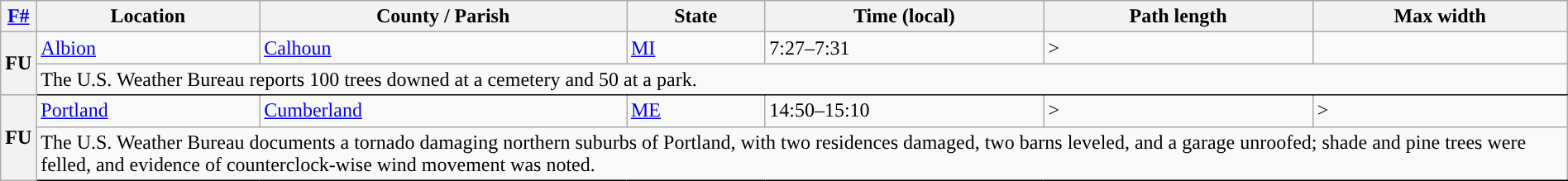<table class="wikitable sortable" style="width:100%;">
<tr>
<th scope="col" align="center"><a href='#'>F#</a><br></th>
<th scope="col" align="center" class="unsortable">Location</th>
<th scope="col" align="center" class="unsortable">County / Parish</th>
<th scope="col" align="center">State</th>
<th scope="col" align="center">Time (local)</th>
<th scope="col" align="center">Path length</th>
<th scope="col" align="center">Max width</th>
</tr>
<tr>
<th scope="row" rowspan="2" style="background-color:#">FU</th>
<td><a href='#'>Albion</a></td>
<td><a href='#'>Calhoun</a></td>
<td><a href='#'>MI</a></td>
<td>7:27–7:31</td>
<td>></td>
<td></td>
</tr>
<tr class="expand-child">
<td colspan="6" style="border-bottom: 1px solid black;">The U.S. Weather Bureau reports 100 trees downed at a cemetery and 50 at a park.</td>
</tr>
<tr>
<th scope="row" rowspan="2" style="background-color:#">FU</th>
<td><a href='#'>Portland</a></td>
<td><a href='#'>Cumberland</a></td>
<td><a href='#'>ME</a></td>
<td>14:50–15:10</td>
<td>></td>
<td>></td>
</tr>
<tr class="expand-child">
<td colspan="6" style="border-bottom: 1px solid black;">The U.S. Weather Bureau documents a tornado damaging northern suburbs of Portland, with two residences damaged, two barns leveled, and a garage unroofed; shade and pine trees were felled, and evidence of counterclock-wise wind movement was noted.</td>
</tr>
</table>
